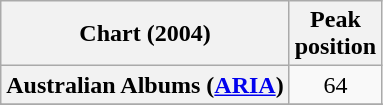<table class="wikitable sortable plainrowheaders" style="text-align:center">
<tr>
<th scope="col">Chart (2004)</th>
<th scope="col">Peak<br>position</th>
</tr>
<tr>
<th scope="row">Australian Albums (<a href='#'>ARIA</a>)</th>
<td>64</td>
</tr>
<tr>
</tr>
<tr>
</tr>
<tr>
</tr>
<tr>
</tr>
<tr>
</tr>
<tr>
</tr>
<tr>
</tr>
<tr>
</tr>
<tr>
</tr>
<tr>
</tr>
<tr>
</tr>
<tr>
</tr>
<tr>
</tr>
<tr>
</tr>
<tr>
</tr>
<tr>
</tr>
</table>
